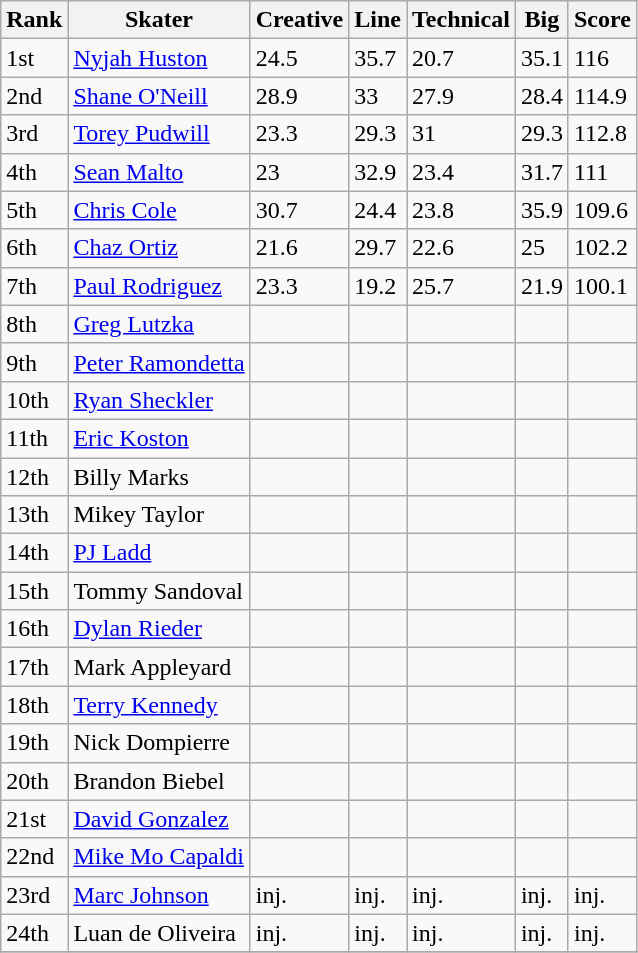<table class="wikitable">
<tr>
<th>Rank</th>
<th>Skater</th>
<th>Creative</th>
<th>Line</th>
<th>Technical</th>
<th>Big</th>
<th>Score</th>
</tr>
<tr>
<td>1st</td>
<td><a href='#'>Nyjah Huston</a></td>
<td>24.5</td>
<td>35.7</td>
<td>20.7</td>
<td>35.1</td>
<td>116</td>
</tr>
<tr>
<td>2nd</td>
<td><a href='#'>Shane O'Neill</a></td>
<td>28.9</td>
<td>33</td>
<td>27.9</td>
<td>28.4</td>
<td>114.9</td>
</tr>
<tr>
<td>3rd</td>
<td><a href='#'>Torey Pudwill</a></td>
<td>23.3</td>
<td>29.3</td>
<td>31</td>
<td>29.3</td>
<td>112.8</td>
</tr>
<tr>
<td>4th</td>
<td><a href='#'>Sean Malto</a></td>
<td>23</td>
<td>32.9</td>
<td>23.4</td>
<td>31.7</td>
<td>111</td>
</tr>
<tr>
<td>5th</td>
<td><a href='#'>Chris Cole</a></td>
<td>30.7</td>
<td>24.4</td>
<td>23.8</td>
<td>35.9</td>
<td>109.6</td>
</tr>
<tr>
<td>6th</td>
<td><a href='#'>Chaz Ortiz</a></td>
<td>21.6</td>
<td>29.7</td>
<td>22.6</td>
<td>25</td>
<td>102.2</td>
</tr>
<tr>
<td>7th</td>
<td><a href='#'>Paul Rodriguez</a></td>
<td>23.3</td>
<td>19.2</td>
<td>25.7</td>
<td>21.9</td>
<td>100.1</td>
</tr>
<tr>
<td>8th</td>
<td><a href='#'>Greg Lutzka</a></td>
<td></td>
<td></td>
<td></td>
<td></td>
<td></td>
</tr>
<tr>
<td>9th</td>
<td><a href='#'>Peter Ramondetta</a></td>
<td></td>
<td></td>
<td></td>
<td></td>
<td></td>
</tr>
<tr>
<td>10th</td>
<td><a href='#'>Ryan Sheckler</a></td>
<td></td>
<td></td>
<td></td>
<td></td>
<td></td>
</tr>
<tr>
<td>11th</td>
<td><a href='#'>Eric Koston</a></td>
<td></td>
<td></td>
<td></td>
<td></td>
<td></td>
</tr>
<tr>
<td>12th</td>
<td>Billy Marks</td>
<td></td>
<td></td>
<td></td>
<td></td>
<td></td>
</tr>
<tr>
<td>13th</td>
<td>Mikey Taylor</td>
<td></td>
<td></td>
<td></td>
<td></td>
<td></td>
</tr>
<tr>
<td>14th</td>
<td><a href='#'>PJ Ladd</a></td>
<td></td>
<td></td>
<td></td>
<td></td>
<td></td>
</tr>
<tr>
<td>15th</td>
<td>Tommy Sandoval</td>
<td></td>
<td></td>
<td></td>
<td></td>
<td></td>
</tr>
<tr>
<td>16th</td>
<td><a href='#'>Dylan Rieder</a></td>
<td></td>
<td></td>
<td></td>
<td></td>
<td></td>
</tr>
<tr>
<td>17th</td>
<td>Mark Appleyard</td>
<td></td>
<td></td>
<td></td>
<td></td>
<td></td>
</tr>
<tr>
<td>18th</td>
<td><a href='#'>Terry Kennedy</a></td>
<td></td>
<td></td>
<td></td>
<td></td>
<td></td>
</tr>
<tr>
<td>19th</td>
<td>Nick Dompierre</td>
<td></td>
<td></td>
<td></td>
<td></td>
<td></td>
</tr>
<tr>
<td>20th</td>
<td>Brandon Biebel</td>
<td></td>
<td></td>
<td></td>
<td></td>
<td></td>
</tr>
<tr>
<td>21st</td>
<td><a href='#'>David Gonzalez</a></td>
<td></td>
<td></td>
<td></td>
<td></td>
<td></td>
</tr>
<tr>
<td>22nd</td>
<td><a href='#'>Mike Mo Capaldi</a></td>
<td></td>
<td></td>
<td></td>
<td></td>
<td></td>
</tr>
<tr>
<td>23rd</td>
<td><a href='#'>Marc Johnson</a></td>
<td>inj.</td>
<td>inj.</td>
<td>inj.</td>
<td>inj.</td>
<td>inj.</td>
</tr>
<tr>
<td>24th</td>
<td>Luan de Oliveira</td>
<td>inj.</td>
<td>inj.</td>
<td>inj.</td>
<td>inj.</td>
<td>inj.</td>
</tr>
<tr>
</tr>
</table>
